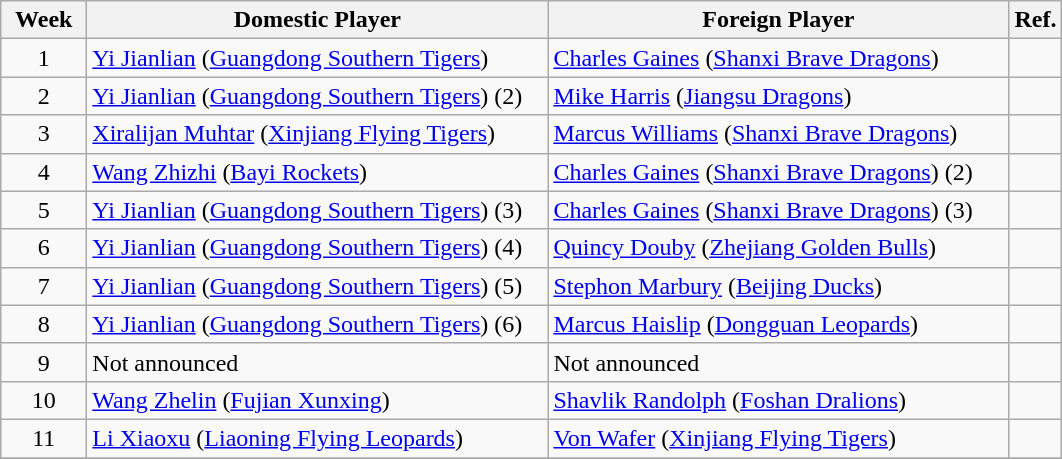<table class="wikitable" style="text-align:left">
<tr>
<th width=50px>Week</th>
<th width=300px>Domestic Player</th>
<th width=300px>Foreign Player</th>
<th class=unsortable>Ref.</th>
</tr>
<tr>
<td align=center>1</td>
<td><a href='#'>Yi Jianlian</a> (<a href='#'>Guangdong Southern Tigers</a>)</td>
<td> <a href='#'>Charles Gaines</a> (<a href='#'>Shanxi Brave Dragons</a>)</td>
<td align=center></td>
</tr>
<tr>
<td align=center>2</td>
<td><a href='#'>Yi Jianlian</a> (<a href='#'>Guangdong Southern Tigers</a>) (2)</td>
<td> <a href='#'>Mike Harris</a> (<a href='#'>Jiangsu Dragons</a>)</td>
<td align=center></td>
</tr>
<tr>
<td align=center>3</td>
<td><a href='#'>Xiralijan Muhtar</a> (<a href='#'>Xinjiang Flying Tigers</a>)</td>
<td> <a href='#'>Marcus Williams</a> (<a href='#'>Shanxi Brave Dragons</a>)</td>
<td align=center></td>
</tr>
<tr>
<td align=center>4</td>
<td><a href='#'>Wang Zhizhi</a> (<a href='#'>Bayi Rockets</a>)</td>
<td> <a href='#'>Charles Gaines</a> (<a href='#'>Shanxi Brave Dragons</a>) (2)</td>
<td align=center></td>
</tr>
<tr>
<td align=center>5</td>
<td><a href='#'>Yi Jianlian</a> (<a href='#'>Guangdong Southern Tigers</a>) (3)</td>
<td> <a href='#'>Charles Gaines</a> (<a href='#'>Shanxi Brave Dragons</a>) (3)</td>
<td align=center></td>
</tr>
<tr>
<td align=center>6</td>
<td><a href='#'>Yi Jianlian</a> (<a href='#'>Guangdong Southern Tigers</a>) (4)</td>
<td> <a href='#'>Quincy Douby</a> (<a href='#'>Zhejiang Golden Bulls</a>)</td>
<td align=center></td>
</tr>
<tr>
<td align=center>7</td>
<td><a href='#'>Yi Jianlian</a> (<a href='#'>Guangdong Southern Tigers</a>) (5)</td>
<td> <a href='#'>Stephon Marbury</a> (<a href='#'>Beijing Ducks</a>)</td>
<td align=center></td>
</tr>
<tr>
<td align=center>8</td>
<td><a href='#'>Yi Jianlian</a> (<a href='#'>Guangdong Southern Tigers</a>) (6)</td>
<td> <a href='#'>Marcus Haislip</a> (<a href='#'>Dongguan Leopards</a>)</td>
<td align=center></td>
</tr>
<tr>
<td align=center>9</td>
<td>Not announced</td>
<td>Not announced</td>
<td></td>
</tr>
<tr>
<td align=center>10</td>
<td><a href='#'>Wang Zhelin</a> (<a href='#'>Fujian Xunxing</a>)</td>
<td> <a href='#'>Shavlik Randolph</a> (<a href='#'>Foshan Dralions</a>)</td>
<td align=center></td>
</tr>
<tr>
<td align=center>11</td>
<td><a href='#'>Li Xiaoxu</a> (<a href='#'>Liaoning Flying Leopards</a>)</td>
<td> <a href='#'>Von Wafer</a> (<a href='#'>Xinjiang Flying Tigers</a>)</td>
<td align=center></td>
</tr>
<tr>
</tr>
</table>
